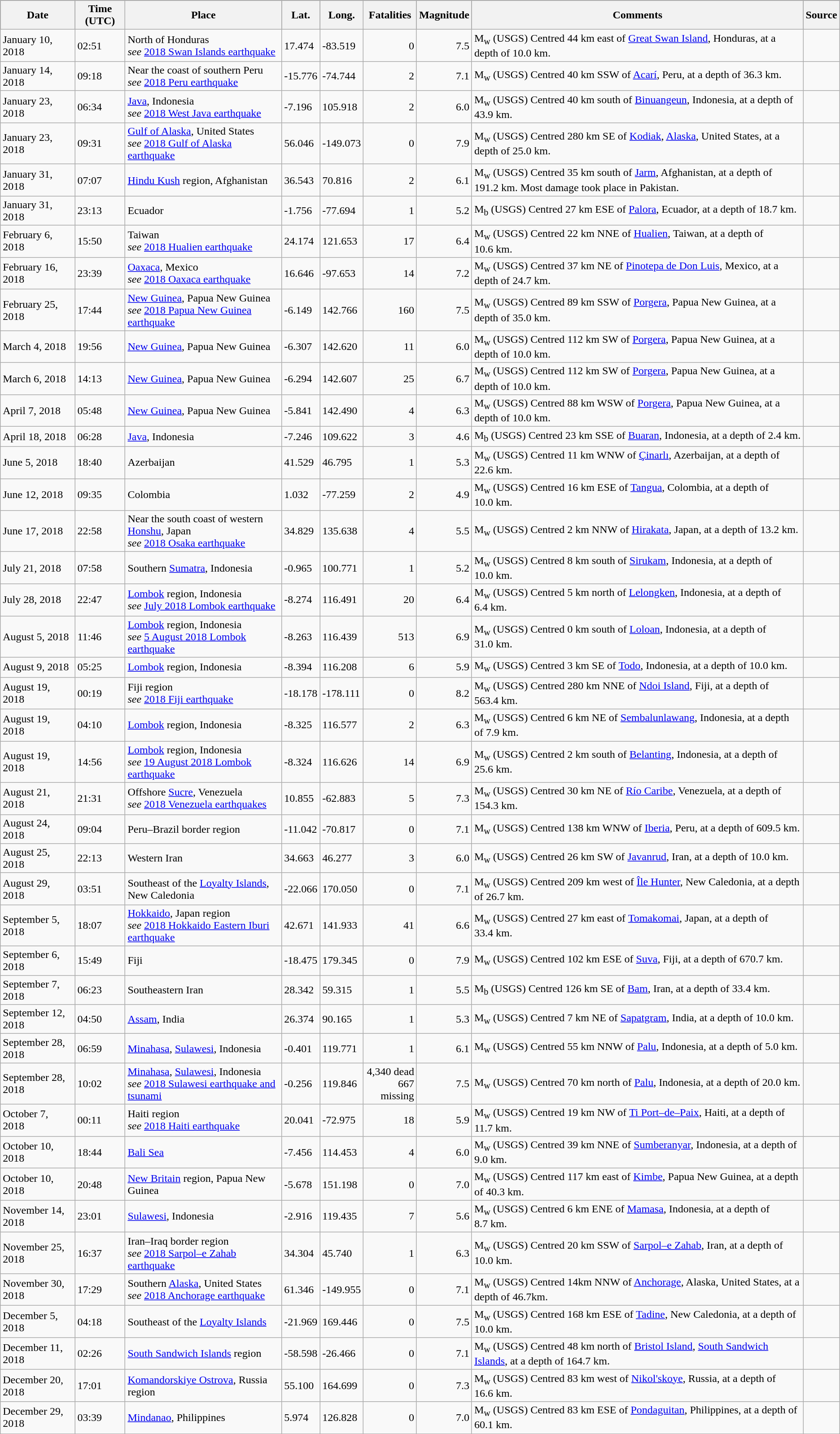<table class="wikitable sortable">
<tr style="background:black;">
<th>Date</th>
<th>Time (UTC)</th>
<th>Place</th>
<th>Lat.</th>
<th>Long.</th>
<th>Fatalities</th>
<th>Magnitude</th>
<th>Comments</th>
<th>Source</th>
</tr>
<tr>
<td>January 10, 2018</td>
<td>02:51</td>
<td> North of Honduras<br> <em>see</em> <a href='#'>2018 Swan Islands earthquake</a></td>
<td>17.474</td>
<td>-83.519</td>
<td style="text-align:right;">0</td>
<td style="text-align:right;">7.5</td>
<td>M<sub>w</sub> (USGS) Centred 44 km east of <a href='#'>Great Swan Island</a>, Honduras, at a depth of 10.0 km.</td>
<td style="text-align:right;"></td>
</tr>
<tr>
<td>January 14, 2018</td>
<td>09:18</td>
<td> Near the coast of southern Peru<br> <em>see</em> <a href='#'>2018 Peru earthquake</a></td>
<td>-15.776</td>
<td>-74.744</td>
<td style="text-align:right;">2</td>
<td style="text-align:right;">7.1</td>
<td>M<sub>w</sub> (USGS) Centred 40 km SSW of <a href='#'>Acarí</a>, Peru, at a depth of 36.3 km.</td>
<td style="text-align:right;"></td>
</tr>
<tr>
<td>January 23, 2018</td>
<td>06:34</td>
<td> <a href='#'>Java</a>, Indonesia<br> <em>see</em> <a href='#'>2018 West Java earthquake</a></td>
<td>-7.196</td>
<td>105.918</td>
<td style="text-align:right;">2</td>
<td style="text-align:right;">6.0</td>
<td>M<sub>w</sub> (USGS) Centred 40 km south of <a href='#'>Binuangeun</a>, Indonesia, at a depth of 43.9 km.</td>
<td style="text-align:right;"></td>
</tr>
<tr>
<td>January 23, 2018</td>
<td>09:31</td>
<td> <a href='#'>Gulf of Alaska</a>, United States<br> <em>see</em> <a href='#'>2018 Gulf of Alaska earthquake</a></td>
<td>56.046</td>
<td>-149.073</td>
<td style="text-align:right;">0</td>
<td style="text-align:right;">7.9</td>
<td>M<sub>w</sub> (USGS) Centred 280 km SE of <a href='#'>Kodiak</a>, <a href='#'>Alaska</a>, United States, at a depth of 25.0 km.</td>
<td style="text-align:right;"></td>
</tr>
<tr>
<td>January 31, 2018</td>
<td>07:07</td>
<td> <a href='#'>Hindu Kush</a> region, Afghanistan</td>
<td>36.543</td>
<td>70.816</td>
<td style="text-align:right;">2</td>
<td style="text-align:right;">6.1</td>
<td>M<sub>w</sub> (USGS) Centred 35 km south of <a href='#'>Jarm</a>, Afghanistan, at a depth of 191.2 km. Most damage took place in Pakistan.</td>
<td style="text-align:right;"></td>
</tr>
<tr>
<td>January 31, 2018</td>
<td>23:13</td>
<td> Ecuador</td>
<td>-1.756</td>
<td>-77.694</td>
<td style="text-align:right;">1</td>
<td style="text-align:right;">5.2</td>
<td>M<sub>b</sub> (USGS) Centred 27 km ESE of <a href='#'>Palora</a>, Ecuador, at a depth of 18.7 km.</td>
<td style="text-align:right;"></td>
</tr>
<tr>
<td>February 6, 2018</td>
<td>15:50</td>
<td> Taiwan<br> <em>see</em> <a href='#'>2018 Hualien earthquake</a></td>
<td>24.174</td>
<td>121.653</td>
<td style="text-align:right;">17</td>
<td style="text-align:right;">6.4</td>
<td>M<sub>w</sub> (USGS) Centred 22 km NNE of <a href='#'>Hualien</a>, Taiwan, at a depth of 10.6 km.</td>
<td style="text-align:right;"></td>
</tr>
<tr>
<td>February 16, 2018</td>
<td>23:39</td>
<td> <a href='#'>Oaxaca</a>, Mexico<br> <em>see</em> <a href='#'>2018 Oaxaca earthquake</a></td>
<td>16.646</td>
<td>-97.653</td>
<td style="text-align:right;">14</td>
<td style="text-align:right;">7.2</td>
<td>M<sub>w</sub> (USGS) Centred 37 km NE of <a href='#'>Pinotepa de Don Luis</a>, Mexico, at a depth of 24.7 km.</td>
<td style="text-align:right;"></td>
</tr>
<tr>
<td>February 25, 2018</td>
<td>17:44</td>
<td> <a href='#'>New Guinea</a>, Papua New Guinea<br> <em>see</em> <a href='#'>2018 Papua New Guinea earthquake</a></td>
<td>-6.149</td>
<td>142.766</td>
<td style="text-align:right;">160</td>
<td style="text-align:right;">7.5</td>
<td>M<sub>w</sub> (USGS) Centred 89 km SSW of <a href='#'>Porgera</a>, Papua New Guinea, at a depth of 35.0 km.</td>
<td style="text-align:right;"></td>
</tr>
<tr>
<td>March 4, 2018</td>
<td>19:56</td>
<td> <a href='#'>New Guinea</a>, Papua New Guinea</td>
<td>-6.307</td>
<td>142.620</td>
<td style="text-align:right;">11</td>
<td style="text-align:right;">6.0</td>
<td>M<sub>w</sub> (USGS) Centred 112 km SW of <a href='#'>Porgera</a>, Papua New Guinea, at a depth of 10.0 km.</td>
<td style="text-align:right;"></td>
</tr>
<tr>
<td>March 6, 2018</td>
<td>14:13</td>
<td> <a href='#'>New Guinea</a>, Papua New Guinea</td>
<td>-6.294</td>
<td>142.607</td>
<td style="text-align:right;">25</td>
<td style="text-align:right;">6.7</td>
<td>M<sub>w</sub> (USGS) Centred 112 km SW of <a href='#'>Porgera</a>, Papua New Guinea, at a depth of 10.0 km.</td>
<td style="text-align:right;"></td>
</tr>
<tr>
<td>April 7, 2018</td>
<td>05:48</td>
<td> <a href='#'>New Guinea</a>, Papua New Guinea</td>
<td>-5.841</td>
<td>142.490</td>
<td style="text-align:right;">4</td>
<td style="text-align:right;">6.3</td>
<td>M<sub>w</sub> (USGS) Centred 88 km WSW of <a href='#'>Porgera</a>, Papua New Guinea, at a depth of 10.0 km.</td>
<td style="text-align:right;"></td>
</tr>
<tr>
<td>April 18, 2018</td>
<td>06:28</td>
<td> <a href='#'>Java</a>, Indonesia</td>
<td>-7.246</td>
<td>109.622</td>
<td style="text-align:right;">3</td>
<td style="text-align:right;">4.6</td>
<td>M<sub>b</sub> (USGS) Centred 23 km SSE of <a href='#'>Buaran</a>, Indonesia, at a depth of 2.4 km.</td>
<td style="text-align:right;"></td>
</tr>
<tr>
<td>June 5, 2018</td>
<td>18:40</td>
<td> Azerbaijan</td>
<td>41.529</td>
<td>46.795</td>
<td style="text-align:right;">1</td>
<td style="text-align:right;">5.3</td>
<td>M<sub>w</sub> (USGS) Centred 11 km WNW of <a href='#'>Çinarlı</a>, Azerbaijan, at a depth of 22.6 km.</td>
<td style="text-align:right;"></td>
</tr>
<tr>
<td>June 12, 2018</td>
<td>09:35</td>
<td> Colombia</td>
<td>1.032</td>
<td>-77.259</td>
<td style="text-align:right;">2</td>
<td style="text-align:right;">4.9</td>
<td>M<sub>w</sub> (USGS) Centred 16 km ESE of <a href='#'>Tangua</a>, Colombia, at a depth of 10.0 km.</td>
<td style="text-align:right;"></td>
</tr>
<tr>
<td>June 17, 2018</td>
<td>22:58</td>
<td> Near the south coast of western <a href='#'>Honshu</a>, Japan<br> <em>see</em> <a href='#'>2018 Osaka earthquake</a></td>
<td>34.829</td>
<td>135.638</td>
<td style="text-align:right;">4</td>
<td style="text-align:right;">5.5</td>
<td>M<sub>w</sub> (USGS) Centred 2 km NNW of <a href='#'>Hirakata</a>, Japan, at a depth of 13.2 km.</td>
<td style="text-align:right;"></td>
</tr>
<tr>
<td>July 21, 2018</td>
<td>07:58</td>
<td> Southern <a href='#'>Sumatra</a>, Indonesia</td>
<td>-0.965</td>
<td>100.771</td>
<td style="text-align:right;">1</td>
<td style="text-align:right;">5.2</td>
<td>M<sub>w</sub> (USGS) Centred 8 km south of <a href='#'>Sirukam</a>, Indonesia, at a depth of 10.0 km.</td>
<td style="text-align:right;"></td>
</tr>
<tr>
<td>July 28, 2018</td>
<td>22:47</td>
<td> <a href='#'>Lombok</a> region, Indonesia<br> <em>see</em> <a href='#'>July 2018 Lombok earthquake</a></td>
<td>-8.274</td>
<td>116.491</td>
<td style="text-align:right;">20</td>
<td style="text-align:right;">6.4</td>
<td>M<sub>w</sub> (USGS) Centred 5 km north of <a href='#'>Lelongken</a>, Indonesia, at a depth of 6.4 km.</td>
<td style="text-align:right;"></td>
</tr>
<tr>
<td>August 5, 2018</td>
<td>11:46</td>
<td> <a href='#'>Lombok</a> region, Indonesia<br> <em>see</em> <a href='#'>5 August 2018 Lombok earthquake</a></td>
<td>-8.263</td>
<td>116.439</td>
<td style="text-align:right;">513</td>
<td style="text-align:right;">6.9</td>
<td>M<sub>w</sub> (USGS) Centred 0 km south of <a href='#'>Loloan</a>, Indonesia, at a depth of 31.0 km.</td>
<td style="text-align:right;"></td>
</tr>
<tr>
<td>August 9, 2018</td>
<td>05:25</td>
<td> <a href='#'>Lombok</a> region, Indonesia</td>
<td>-8.394</td>
<td>116.208</td>
<td style="text-align:right;">6</td>
<td style="text-align:right;">5.9</td>
<td>M<sub>w</sub> (USGS) Centred 3 km SE of <a href='#'>Todo</a>, Indonesia, at a depth of 10.0 km.</td>
<td style="text-align:right;"></td>
</tr>
<tr>
<td>August 19, 2018</td>
<td>00:19</td>
<td> Fiji region<br> <em>see</em> <a href='#'>2018 Fiji earthquake</a></td>
<td>-18.178</td>
<td>-178.111</td>
<td style="text-align:right;">0</td>
<td style="text-align:right;">8.2</td>
<td>M<sub>w</sub> (USGS) Centred 280 km NNE of <a href='#'>Ndoi Island</a>, Fiji, at a depth of 563.4 km.</td>
<td style="text-align:right;"></td>
</tr>
<tr>
<td>August 19, 2018</td>
<td>04:10</td>
<td> <a href='#'>Lombok</a> region, Indonesia</td>
<td>-8.325</td>
<td>116.577</td>
<td style="text-align:right;">2</td>
<td style="text-align:right;">6.3</td>
<td>M<sub>w</sub> (USGS) Centred 6 km NE of <a href='#'>Sembalunlawang</a>, Indonesia, at a depth of 7.9 km.</td>
<td style="text-align:right;"></td>
</tr>
<tr>
<td>August 19, 2018</td>
<td>14:56</td>
<td> <a href='#'>Lombok</a> region, Indonesia<br> <em>see</em> <a href='#'>19 August 2018 Lombok earthquake</a></td>
<td>-8.324</td>
<td>116.626</td>
<td style="text-align:right;">14</td>
<td style="text-align:right;">6.9</td>
<td>M<sub>w</sub> (USGS) Centred 2 km south of <a href='#'>Belanting</a>, Indonesia, at a depth of 25.6 km.</td>
<td style="text-align:right;"></td>
</tr>
<tr>
<td>August 21, 2018</td>
<td>21:31</td>
<td> Offshore <a href='#'>Sucre</a>, Venezuela<br> <em>see</em> <a href='#'>2018 Venezuela earthquakes</a></td>
<td>10.855</td>
<td>-62.883</td>
<td style="text-align:right;">5</td>
<td style="text-align:right;">7.3</td>
<td>M<sub>w</sub> (USGS) Centred 30 km NE of <a href='#'>Río Caribe</a>, Venezuela, at a depth of 154.3 km.</td>
<td style="text-align:right;"></td>
</tr>
<tr>
<td>August 24, 2018</td>
<td>09:04</td>
<td> Peru–Brazil border region</td>
<td>-11.042</td>
<td>-70.817</td>
<td style="text-align:right;">0</td>
<td style="text-align:right;">7.1</td>
<td>M<sub>w</sub> (USGS) Centred 138 km WNW of <a href='#'>Iberia</a>, Peru, at a depth of 609.5 km.</td>
<td style="text-align:right;"></td>
</tr>
<tr>
<td>August 25, 2018</td>
<td>22:13</td>
<td> Western Iran</td>
<td>34.663</td>
<td>46.277</td>
<td style="text-align:right;">3</td>
<td style="text-align:right;">6.0</td>
<td>M<sub>w</sub> (USGS) Centred 26 km SW of <a href='#'>Javanrud</a>, Iran, at a depth of 10.0 km.</td>
<td style="text-align:right;"></td>
</tr>
<tr>
<td>August 29, 2018</td>
<td>03:51</td>
<td> Southeast of the <a href='#'>Loyalty Islands</a>, New Caledonia</td>
<td>-22.066</td>
<td>170.050</td>
<td style="text-align:right;">0</td>
<td style="text-align:right;">7.1</td>
<td>M<sub>w</sub> (USGS) Centred 209 km west of <a href='#'>Île Hunter</a>, New Caledonia, at a depth of 26.7 km.</td>
<td style="text-align:right;"></td>
</tr>
<tr>
<td>September 5, 2018</td>
<td>18:07</td>
<td> <a href='#'>Hokkaido</a>, Japan region<br> <em>see</em> <a href='#'>2018 Hokkaido Eastern Iburi earthquake</a></td>
<td>42.671</td>
<td>141.933</td>
<td style="text-align:right;">41</td>
<td style="text-align:right;">6.6</td>
<td>M<sub>w</sub> (USGS) Centred 27 km east of <a href='#'>Tomakomai</a>, Japan, at a depth of 33.4 km.</td>
<td style="text-align:right;"></td>
</tr>
<tr>
<td>September 6, 2018</td>
<td>15:49</td>
<td> Fiji</td>
<td>-18.475</td>
<td>179.345</td>
<td style="text-align:right;">0</td>
<td style="text-align:right;">7.9</td>
<td>M<sub>w</sub> (USGS) Centred 102 km ESE of <a href='#'>Suva</a>, Fiji, at a depth of 670.7 km.</td>
<td style="text-align:right;"></td>
</tr>
<tr>
<td>September 7, 2018</td>
<td>06:23</td>
<td> Southeastern Iran</td>
<td>28.342</td>
<td>59.315</td>
<td style="text-align:right;">1</td>
<td style="text-align:right;">5.5</td>
<td>M<sub>b</sub> (USGS) Centred 126 km SE of <a href='#'>Bam</a>, Iran, at a depth of 33.4 km.</td>
<td style="text-align:right;"></td>
</tr>
<tr>
<td>September 12, 2018</td>
<td>04:50</td>
<td> <a href='#'>Assam</a>, India</td>
<td>26.374</td>
<td>90.165</td>
<td style="text-align:right;">1</td>
<td style="text-align:right;">5.3</td>
<td>M<sub>w</sub> (USGS) Centred 7 km NE of <a href='#'>Sapatgram</a>, India, at a depth of 10.0 km.</td>
<td style="text-align:right;"></td>
</tr>
<tr>
<td>September 28, 2018</td>
<td>06:59</td>
<td> <a href='#'>Minahasa</a>, <a href='#'>Sulawesi</a>, Indonesia</td>
<td>-0.401</td>
<td>119.771</td>
<td style="text-align:right;">1</td>
<td style="text-align:right;">6.1</td>
<td>M<sub>w</sub> (USGS) Centred 55 km NNW of <a href='#'>Palu</a>, Indonesia, at a depth of 5.0 km.</td>
<td style="text-align:right;"></td>
</tr>
<tr>
<td>September 28, 2018</td>
<td>10:02</td>
<td> <a href='#'>Minahasa</a>, <a href='#'>Sulawesi</a>, Indonesia<br> <em>see</em> <a href='#'>2018 Sulawesi earthquake and tsunami</a></td>
<td>-0.256</td>
<td>119.846</td>
<td style="text-align:right;">4,340 dead<br> 667 missing</td>
<td style="text-align:right;">7.5</td>
<td>M<sub>w</sub> (USGS) Centred 70 km north of <a href='#'>Palu</a>, Indonesia, at a depth of 20.0 km.</td>
<td style="text-align:right;"></td>
</tr>
<tr>
<td>October 7, 2018</td>
<td>00:11</td>
<td> Haiti region<br> <em>see</em> <a href='#'>2018 Haiti earthquake</a></td>
<td>20.041</td>
<td>-72.975</td>
<td style="text-align:right;">18</td>
<td style="text-align:right;">5.9</td>
<td>M<sub>w</sub> (USGS) Centred 19 km NW of <a href='#'>Ti Port–de–Paix</a>, Haiti, at a depth of 11.7 km.</td>
<td style="text-align:right;"></td>
</tr>
<tr>
<td>October 10, 2018</td>
<td>18:44</td>
<td> <a href='#'>Bali Sea</a></td>
<td>-7.456</td>
<td>114.453</td>
<td style="text-align:right;">4</td>
<td style="text-align:right;">6.0</td>
<td>M<sub>w</sub> (USGS) Centred 39 km NNE of <a href='#'>Sumberanyar</a>, Indonesia, at a depth of 9.0 km.</td>
<td style="text-align:right;"></td>
</tr>
<tr>
<td>October 10, 2018</td>
<td>20:48</td>
<td> <a href='#'>New Britain</a> region, Papua New Guinea</td>
<td>-5.678</td>
<td>151.198</td>
<td style="text-align:right;">0</td>
<td style="text-align:right;">7.0</td>
<td>M<sub>w</sub> (USGS) Centred 117 km east of <a href='#'>Kimbe</a>, Papua New Guinea, at a depth of 40.3 km.</td>
<td style="text-align:right;"></td>
</tr>
<tr>
<td>November 14, 2018</td>
<td>23:01</td>
<td> <a href='#'>Sulawesi</a>, Indonesia</td>
<td>-2.916</td>
<td>119.435</td>
<td style="text-align:right;">7</td>
<td style="text-align:right;">5.6</td>
<td>M<sub>w</sub> (USGS) Centred 6 km ENE of <a href='#'>Mamasa</a>, Indonesia, at a depth of 8.7 km.</td>
<td style="text-align:right;"></td>
</tr>
<tr>
<td>November 25, 2018</td>
<td>16:37</td>
<td> Iran–Iraq border region<br> <em>see</em> <a href='#'>2018 Sarpol–e Zahab earthquake</a></td>
<td>34.304</td>
<td>45.740</td>
<td style="text-align:right;">1</td>
<td style="text-align:right;">6.3</td>
<td>M<sub>w</sub> (USGS) Centred 20 km SSW of <a href='#'>Sarpol–e Zahab</a>, Iran, at a depth of 10.0 km.</td>
<td style="text-align:right;"></td>
</tr>
<tr>
<td>November 30, 2018</td>
<td>17:29</td>
<td> Southern <a href='#'>Alaska</a>, United States<br> <em>see</em> <a href='#'>2018 Anchorage earthquake</a></td>
<td>61.346</td>
<td>-149.955</td>
<td style="text-align:right;">0</td>
<td style="text-align:right;">7.1</td>
<td>M<sub>w</sub> (USGS) Centred 14km NNW of <a href='#'>Anchorage</a>, Alaska, United States, at a depth of 46.7km.</td>
<td style="text-align:right;"></td>
</tr>
<tr>
<td>December 5, 2018</td>
<td>04:18</td>
<td> Southeast of the <a href='#'>Loyalty Islands</a></td>
<td>-21.969</td>
<td>169.446</td>
<td style="text-align:right;">0</td>
<td style="text-align:right;">7.5</td>
<td>M<sub>w</sub> (USGS) Centred 168 km ESE of <a href='#'>Tadine</a>, New Caledonia, at a depth of 10.0 km.</td>
<td style="text-align:right;"></td>
</tr>
<tr>
<td>December 11, 2018</td>
<td>02:26</td>
<td> <a href='#'>South Sandwich Islands</a> region</td>
<td>-58.598</td>
<td>-26.466</td>
<td style="text-align:right;">0</td>
<td style="text-align:right;">7.1</td>
<td>M<sub>w</sub> (USGS) Centred 48 km north of <a href='#'>Bristol Island</a>, <a href='#'>South Sandwich Islands</a>, at a depth of 164.7 km.</td>
<td style="text-align:right;"></td>
</tr>
<tr>
<td>December 20, 2018</td>
<td>17:01</td>
<td> <a href='#'>Komandorskiye Ostrova</a>, Russia region</td>
<td>55.100</td>
<td>164.699</td>
<td style="text-align:right;">0</td>
<td style="text-align:right;">7.3</td>
<td>M<sub>w</sub> (USGS) Centred 83 km west of <a href='#'>Nikol'skoye</a>, Russia, at a depth of 16.6 km.</td>
<td style="text-align:right;"></td>
</tr>
<tr>
<td>December 29, 2018</td>
<td>03:39</td>
<td> <a href='#'>Mindanao</a>, Philippines</td>
<td>5.974</td>
<td>126.828</td>
<td style="text-align:right;">0</td>
<td style="text-align:right;">7.0</td>
<td>M<sub>w</sub> (USGS) Centred 83 km ESE of <a href='#'>Pondaguitan</a>, Philippines, at a depth of 60.1 km.</td>
<td style="text-align:right;"></td>
</tr>
</table>
